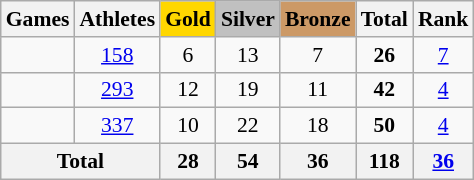<table class="wikitable" style="text-align:center; font-size:90%;">
<tr>
<th>Games</th>
<th>Athletes</th>
<td style="background:gold; font-weight:bold;">Gold</td>
<td style="background:silver; font-weight:bold;">Silver</td>
<td style="background:#cc9966; font-weight:bold;">Bronze</td>
<th style="font-weight:bold;">Total</th>
<th style="font-weight:bold;">Rank</th>
</tr>
<tr>
<td align=left></td>
<td><a href='#'>158</a></td>
<td>6</td>
<td>13</td>
<td>7</td>
<td><strong>26</strong></td>
<td><a href='#'>7</a></td>
</tr>
<tr>
<td align=left></td>
<td><a href='#'>293</a></td>
<td>12</td>
<td>19</td>
<td>11</td>
<td><strong>42</strong></td>
<td><a href='#'>4</a></td>
</tr>
<tr>
<td align=left></td>
<td><a href='#'>337</a></td>
<td>10</td>
<td>22</td>
<td>18</td>
<td><strong>50</strong></td>
<td><a href='#'>4</a></td>
</tr>
<tr>
<th colspan=2>Total</th>
<th>28</th>
<th>54</th>
<th>36</th>
<th>118</th>
<th><a href='#'>36</a></th>
</tr>
</table>
